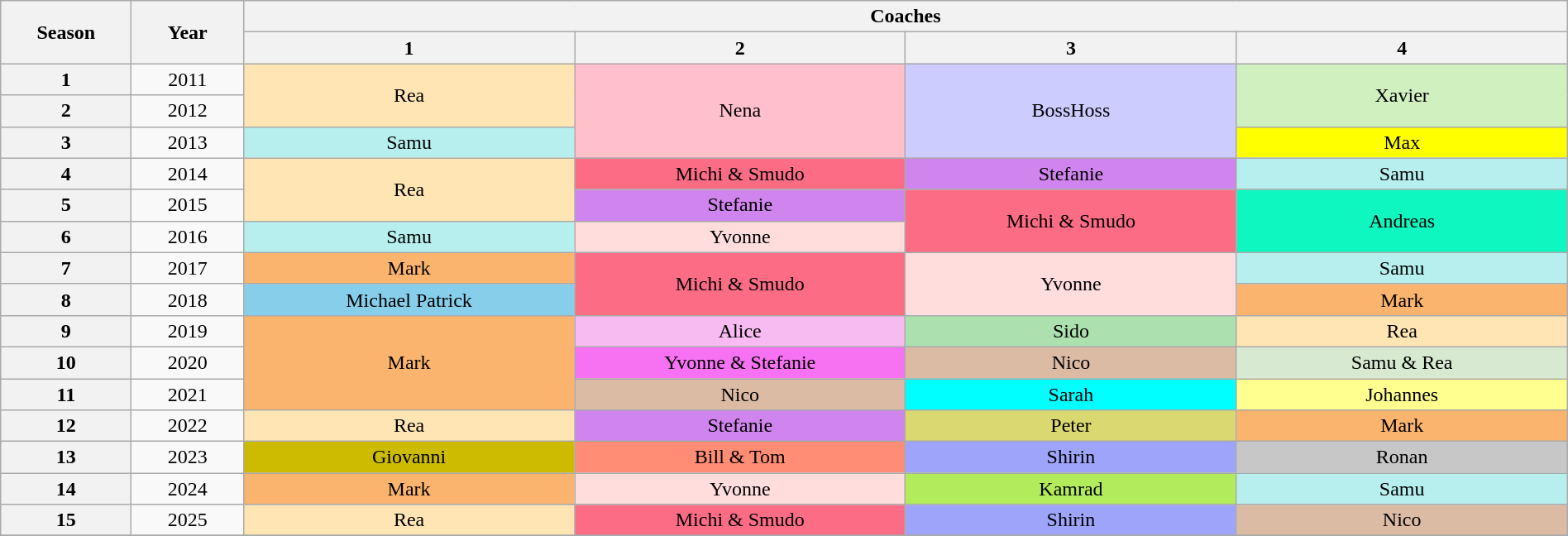<table class="wikitable collapsible collapsed" style="text-align:center; width:100%">
<tr>
<th width="2%" rowspan="2">Season</th>
<th width="2%" rowspan="2">Year</th>
<th colspan="5">Coaches</th>
</tr>
<tr>
<th width="7%">1</th>
<th width="7%">2</th>
<th width="7%">3</th>
<th width="7%">4</th>
</tr>
<tr>
<th>1</th>
<td>2011</td>
<td style="background:#ffe5b4" rowspan="2">Rea</td>
<td style="background:pink" rowspan="3">Nena</td>
<td style="background:#ccf" rowspan="3">BossHoss</td>
<td style="background:#d0f0c0" rowspan="2">Xavier</td>
</tr>
<tr>
<th>2</th>
<td>2012</td>
</tr>
<tr>
<th>3</th>
<td>2013</td>
<td style="background:#b7efef">Samu</td>
<td style="background:yellow">Max</td>
</tr>
<tr>
<th>4</th>
<td>2014</td>
<td style="background:#ffe5b4" rowspan="2">Rea</td>
<td style="background:#FC6C85">Michi & Smudo</td>
<td style="background:#d084ee">Stefanie</td>
<td style="background:#b7efef">Samu</td>
</tr>
<tr>
<th>5</th>
<td>2015</td>
<td style="background:#d084ee">Stefanie</td>
<td style="background:#FC6C85" rowspan="2">Michi & Smudo</td>
<td style="background:#0ff7c0" rowspan="2">Andreas</td>
</tr>
<tr>
<th>6</th>
<td>2016</td>
<td style="background:#b7efef">Samu</td>
<td style="background:#ffdddd">Yvonne</td>
</tr>
<tr>
<th>7</th>
<td>2017</td>
<td style="background:#fbb46e">Mark</td>
<td style="background:#FC6C85" rowspan="2">Michi & Smudo</td>
<td style="background:#ffdddd" rowspan="2">Yvonne</td>
<td style="background:#b7efef">Samu</td>
</tr>
<tr>
<th>8</th>
<td>2018</td>
<td style="background:#87ceeb">Michael Patrick</td>
<td style="background:#fbb46e">Mark</td>
</tr>
<tr>
<th>9</th>
<td>2019</td>
<td style="background:#fbb46e" rowspan="3">Mark</td>
<td style="background:#f7bbf2">Alice</td>
<td style="background:#ace1af">Sido</td>
<td style="background:#ffe5b4">Rea</td>
</tr>
<tr>
<th>10</th>
<td>2020</td>
<td style="background:#f771f3">Yvonne & Stefanie</td>
<td style="background:#dbbba4">Nico</td>
<td style="background:#d7ead1">Samu & Rea</td>
</tr>
<tr>
<th>11</th>
<td>2021</td>
<td style="background:#dbbba4">Nico</td>
<td style="background:#00ffff">Sarah</td>
<td style="background:#ffff90">Johannes</td>
</tr>
<tr>
<th>12</th>
<td>2022</td>
<td style="background:#ffe5b4">Rea</td>
<td style="background:#d084ee">Stefanie</td>
<td style="background:#DAD870">Peter</td>
<td style="background:#fbb46e">Mark</td>
</tr>
<tr>
<th>13</th>
<td>2023</td>
<td style="background:#CCBB00">Giovanni</td>
<td style="background:#ff8c75">Bill & Tom</td>
<td style="background:#9ea4fa">Shirin</td>
<td style="background:#c7c7c7">Ronan</td>
</tr>
<tr>
<th>14</th>
<td>2024</td>
<td style="background:#fbb46e">Mark</td>
<td style="background:#ffdddd">Yvonne</td>
<td style="background:#B2EC5D">Kamrad</td>
<td style="background:#b7efef">Samu</td>
</tr>
<tr>
<th>15</th>
<td>2025</td>
<td style="background:#ffe5b4">Rea</td>
<td style="background:#FC6C85">Michi & Smudo</td>
<td style="background:#9ea4fa">Shirin</td>
<td style="background:#dbbba4">Nico</td>
</tr>
<tr>
</tr>
</table>
